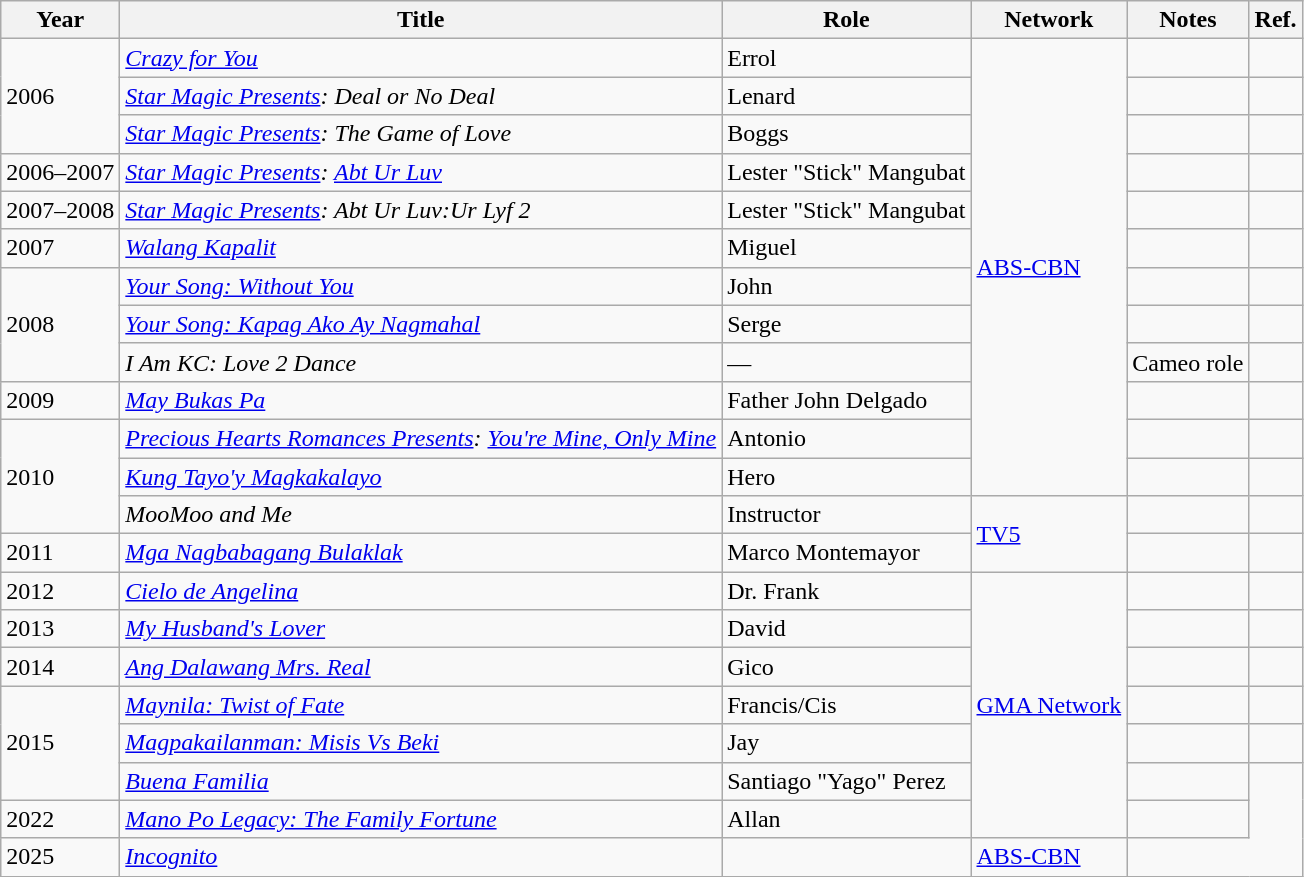<table class="wikitable sortable">
<tr>
<th>Year</th>
<th>Title</th>
<th>Role</th>
<th>Network</th>
<th class="unsortable">Notes</th>
<th>Ref.</th>
</tr>
<tr>
<td rowspan="3">2006</td>
<td><em><a href='#'>Crazy for You</a></em></td>
<td>Errol</td>
<td rowspan="12"><a href='#'>ABS-CBN</a></td>
<td></td>
<td></td>
</tr>
<tr>
<td><em><a href='#'>Star Magic Presents</a>: Deal or No Deal</em></td>
<td>Lenard</td>
<td></td>
<td></td>
</tr>
<tr>
<td><em><a href='#'>Star Magic Presents</a>: The Game of Love</em></td>
<td>Boggs</td>
<td></td>
<td></td>
</tr>
<tr>
<td>2006–2007</td>
<td><em><a href='#'>Star Magic Presents</a>: <a href='#'>Abt Ur Luv</a></em></td>
<td>Lester "Stick" Mangubat</td>
<td></td>
<td></td>
</tr>
<tr>
<td>2007–2008</td>
<td><em><a href='#'>Star Magic Presents</a>: Abt Ur Luv:Ur Lyf 2</em></td>
<td>Lester "Stick" Mangubat</td>
<td></td>
<td></td>
</tr>
<tr>
<td>2007</td>
<td><em><a href='#'>Walang Kapalit</a></em></td>
<td>Miguel</td>
<td></td>
<td></td>
</tr>
<tr>
<td rowspan="3">2008</td>
<td><em><a href='#'>Your Song: Without You</a></em></td>
<td>John</td>
<td></td>
<td></td>
</tr>
<tr>
<td><em><a href='#'>Your Song: Kapag Ako Ay Nagmahal</a></em></td>
<td>Serge</td>
<td></td>
<td></td>
</tr>
<tr>
<td><em>I Am KC: Love 2 Dance</em></td>
<td>—</td>
<td>Cameo role</td>
<td></td>
</tr>
<tr>
<td>2009</td>
<td><em><a href='#'>May Bukas Pa</a></em></td>
<td>Father John Delgado</td>
<td></td>
<td></td>
</tr>
<tr>
<td rowspan="3">2010</td>
<td><em><a href='#'>Precious Hearts Romances Presents</a>: <a href='#'>You're Mine, Only Mine</a></em></td>
<td>Antonio</td>
<td></td>
<td></td>
</tr>
<tr>
<td><em><a href='#'>Kung Tayo'y Magkakalayo</a></em></td>
<td>Hero</td>
<td></td>
<td></td>
</tr>
<tr>
<td><em>MooMoo and Me</em></td>
<td>Instructor</td>
<td rowspan="2"><a href='#'>TV5</a></td>
<td></td>
<td></td>
</tr>
<tr>
<td>2011</td>
<td><em><a href='#'>Mga Nagbabagang Bulaklak</a></em></td>
<td>Marco Montemayor</td>
<td></td>
<td></td>
</tr>
<tr>
<td>2012</td>
<td><em><a href='#'>Cielo de Angelina</a></em></td>
<td>Dr. Frank</td>
<td rowspan="7"><a href='#'>GMA Network</a></td>
<td></td>
<td></td>
</tr>
<tr>
<td>2013</td>
<td><em><a href='#'>My Husband's Lover</a></em></td>
<td>David</td>
<td></td>
<td></td>
</tr>
<tr>
<td>2014</td>
<td><em><a href='#'>Ang Dalawang Mrs. Real</a></em></td>
<td>Gico</td>
<td></td>
<td></td>
</tr>
<tr>
<td rowspan="3">2015</td>
<td><em><a href='#'>Maynila: Twist of Fate</a></em></td>
<td>Francis/Cis</td>
<td></td>
<td></td>
</tr>
<tr>
<td><em><a href='#'>Magpakailanman: Misis Vs Beki</a></em></td>
<td>Jay</td>
<td></td>
<td></td>
</tr>
<tr>
<td><em><a href='#'>Buena Familia</a></em></td>
<td>Santiago "Yago" Perez</td>
<td></td>
</tr>
<tr>
<td>2022</td>
<td><em><a href='#'>Mano Po Legacy: The Family Fortune</a></em></td>
<td>Allan</td>
<td></td>
</tr>
<tr>
<td>2025</td>
<td><em><a href='#'>Incognito</a></em></td>
<td></td>
<td><a href='#'>ABS-CBN</a></td>
</tr>
</table>
